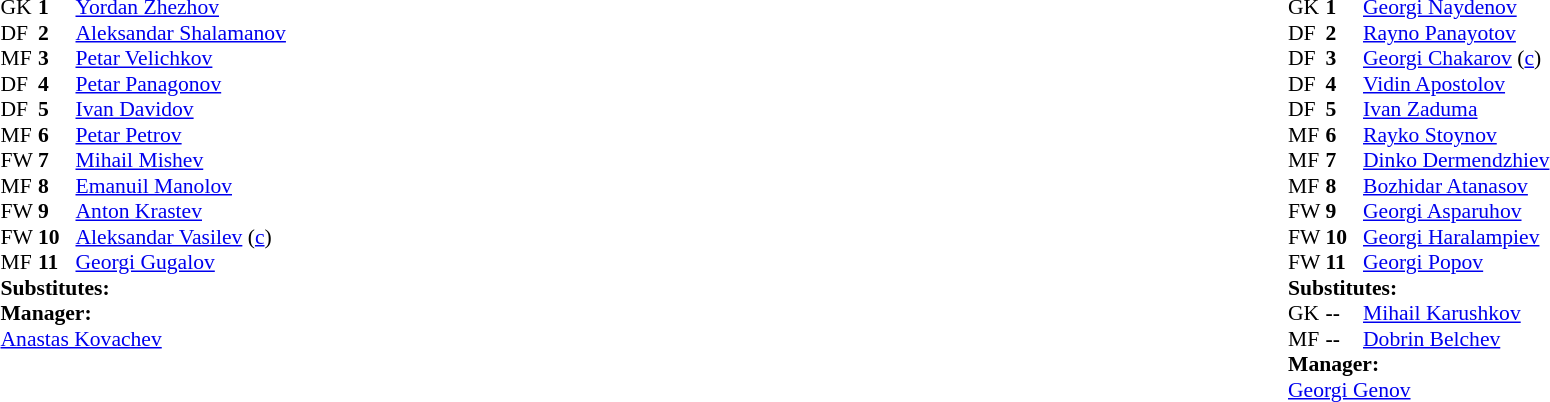<table style="width:100%">
<tr>
<td style="vertical-align:top;width:50%"><br><table style="font-size:90%" cellspacing="0" cellpadding="0">
<tr>
<th width="25"></th>
<th width="25"></th>
</tr>
<tr>
<td>GK</td>
<td><strong>1</strong></td>
<td> <a href='#'>Yordan Zhezhov</a></td>
</tr>
<tr>
<td>DF</td>
<td><strong>2</strong></td>
<td> <a href='#'>Aleksandar Shalamanov</a></td>
</tr>
<tr>
<td>MF</td>
<td><strong>3</strong></td>
<td> <a href='#'>Petar Velichkov</a></td>
</tr>
<tr>
<td>DF</td>
<td><strong>4</strong></td>
<td> <a href='#'>Petar Panagonov</a></td>
</tr>
<tr>
<td>DF</td>
<td><strong>5</strong></td>
<td> <a href='#'>Ivan Davidov</a></td>
</tr>
<tr>
<td>MF</td>
<td><strong>6</strong></td>
<td> <a href='#'>Petar Petrov</a></td>
</tr>
<tr>
<td>FW</td>
<td><strong>7</strong></td>
<td> <a href='#'>Mihail Mishev</a></td>
</tr>
<tr>
<td>MF</td>
<td><strong>8</strong></td>
<td> <a href='#'>Emanuil Manolov</a></td>
</tr>
<tr>
<td>FW</td>
<td><strong>9</strong></td>
<td> <a href='#'>Anton Krastev</a></td>
</tr>
<tr>
<td>FW</td>
<td><strong>10</strong></td>
<td> <a href='#'>Aleksandar Vasilev</a> (<a href='#'>c</a>)</td>
</tr>
<tr>
<td>MF</td>
<td><strong>11</strong></td>
<td> <a href='#'>Georgi Gugalov</a></td>
</tr>
<tr>
<td colspan=4><strong>Substitutes:</strong></td>
</tr>
<tr>
<td colspan=4><strong>Manager:</strong></td>
</tr>
<tr>
<td colspan="4"> <a href='#'>Anastas Kovachev</a></td>
</tr>
</table>
</td>
<td valign="top"></td>
<td valign="top" width="50%"><br><table cellspacing="0" cellpadding="0" style="font-size:90%;margin:auto">
<tr>
<th width="25"></th>
<th width="25"></th>
</tr>
<tr>
<td>GK</td>
<td><strong>1</strong></td>
<td> <a href='#'>Georgi Naydenov</a></td>
<td></td>
<td></td>
</tr>
<tr>
<td>DF</td>
<td><strong>2</strong></td>
<td> <a href='#'>Rayno Panayotov</a></td>
</tr>
<tr>
<td>DF</td>
<td><strong>3</strong></td>
<td> <a href='#'>Georgi Chakarov</a> (<a href='#'>c</a>)</td>
</tr>
<tr>
<td>DF</td>
<td><strong>4</strong></td>
<td> <a href='#'>Vidin Apostolov</a></td>
</tr>
<tr>
<td>DF</td>
<td><strong>5</strong></td>
<td> <a href='#'>Ivan Zaduma</a></td>
</tr>
<tr>
<td>MF</td>
<td><strong>6</strong></td>
<td> <a href='#'>Rayko Stoynov</a></td>
</tr>
<tr>
<td>MF</td>
<td><strong>7</strong></td>
<td> <a href='#'>Dinko Dermendzhiev</a></td>
<td></td>
<td></td>
</tr>
<tr>
<td>MF</td>
<td><strong>8</strong></td>
<td> <a href='#'>Bozhidar Atanasov</a></td>
</tr>
<tr>
<td>FW</td>
<td><strong>9</strong></td>
<td> <a href='#'>Georgi Asparuhov</a></td>
</tr>
<tr>
<td>FW</td>
<td><strong>10</strong></td>
<td> <a href='#'>Georgi Haralampiev</a></td>
</tr>
<tr>
<td>FW</td>
<td><strong>11</strong></td>
<td> <a href='#'>Georgi Popov</a></td>
</tr>
<tr>
<td colspan=4><strong>Substitutes:</strong></td>
</tr>
<tr>
<td>GK</td>
<td><strong>--</strong></td>
<td> <a href='#'>Mihail Karushkov</a></td>
<td></td>
<td></td>
</tr>
<tr>
<td>MF</td>
<td><strong>--</strong></td>
<td> <a href='#'>Dobrin Belchev</a></td>
<td></td>
<td></td>
</tr>
<tr>
<td colspan=4><strong>Manager:</strong></td>
</tr>
<tr>
<td colspan="4"> <a href='#'>Georgi Genov</a></td>
</tr>
</table>
</td>
</tr>
</table>
